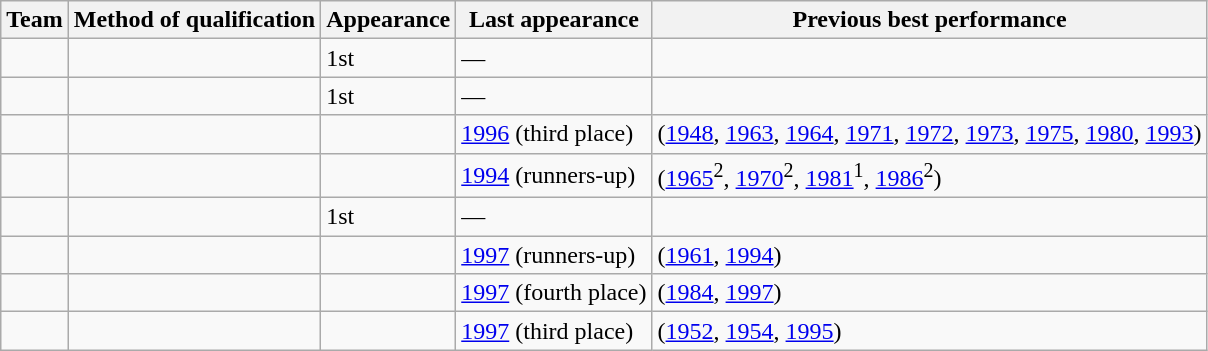<table class="wikitable sortable">
<tr>
<th>Team</th>
<th>Method of qualification</th>
<th data-sort-type="number">Appearance</th>
<th>Last appearance</th>
<th>Previous best performance</th>
</tr>
<tr>
<td></td>
<td></td>
<td>1st</td>
<td>—</td>
<td></td>
</tr>
<tr>
<td></td>
<td></td>
<td>1st</td>
<td>—</td>
<td></td>
</tr>
<tr>
<td></td>
<td></td>
<td></td>
<td><a href='#'>1996</a> (third place)</td>
<td> (<a href='#'>1948</a>, <a href='#'>1963</a>, <a href='#'>1964</a>, <a href='#'>1971</a>, <a href='#'>1972</a>, <a href='#'>1973</a>, <a href='#'>1975</a>, <a href='#'>1980</a>, <a href='#'>1993</a>)</td>
</tr>
<tr>
<td></td>
<td></td>
<td></td>
<td><a href='#'>1994</a> (runners-up)</td>
<td> (<a href='#'>1965</a><sup>2</sup>, <a href='#'>1970</a><sup>2</sup>, <a href='#'>1981</a><sup>1</sup>, <a href='#'>1986</a><sup>2</sup>)</td>
</tr>
<tr>
<td></td>
<td></td>
<td>1st</td>
<td>—</td>
<td></td>
</tr>
<tr>
<td></td>
<td></td>
<td></td>
<td><a href='#'>1997</a> (runners-up)</td>
<td> (<a href='#'>1961</a>, <a href='#'>1994</a>)</td>
</tr>
<tr>
<td></td>
<td></td>
<td></td>
<td><a href='#'>1997</a> (fourth place)</td>
<td> (<a href='#'>1984</a>, <a href='#'>1997</a>)</td>
</tr>
<tr>
<td></td>
<td></td>
<td></td>
<td><a href='#'>1997</a> (third place)</td>
<td> (<a href='#'>1952</a>, <a href='#'>1954</a>, <a href='#'>1995</a>)</td>
</tr>
</table>
